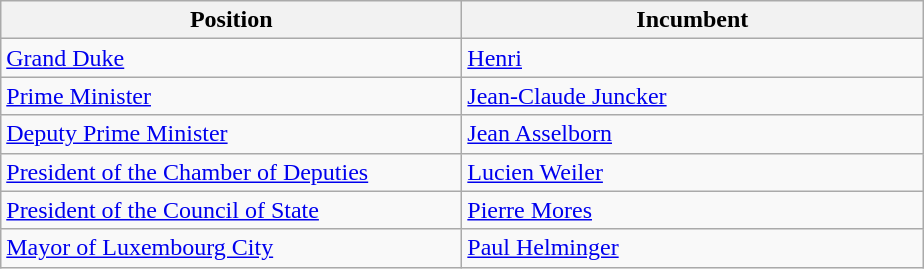<table class="wikitable">
<tr>
<th width="300">Position</th>
<th width="300">Incumbent</th>
</tr>
<tr>
<td><a href='#'>Grand Duke</a></td>
<td><a href='#'>Henri</a></td>
</tr>
<tr>
<td><a href='#'>Prime Minister</a></td>
<td><a href='#'>Jean-Claude Juncker</a></td>
</tr>
<tr>
<td><a href='#'>Deputy Prime Minister</a></td>
<td><a href='#'>Jean Asselborn</a></td>
</tr>
<tr>
<td><a href='#'>President of the Chamber of Deputies</a></td>
<td><a href='#'>Lucien Weiler</a></td>
</tr>
<tr>
<td><a href='#'>President of the Council of State</a></td>
<td><a href='#'>Pierre Mores</a></td>
</tr>
<tr>
<td><a href='#'>Mayor of Luxembourg City</a></td>
<td><a href='#'>Paul Helminger</a></td>
</tr>
</table>
